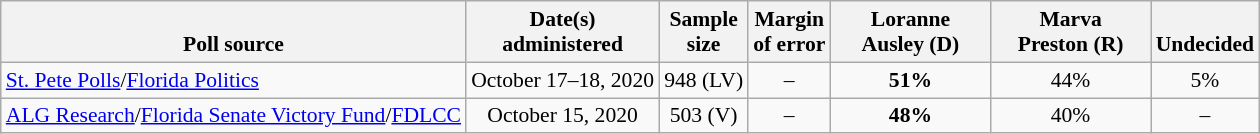<table class="wikitable" style="font-size:90%;text-align:center;">
<tr valign=bottom>
<th>Poll source</th>
<th>Date(s)<br>administered</th>
<th>Sample<br>size</th>
<th>Margin<br>of error</th>
<th style="width:100px;">Loranne<br>Ausley (D)</th>
<th style="width:100px;">Marva<br>Preston (R)</th>
<th>Undecided</th>
</tr>
<tr>
<td style="text-align:left;"><a href='#'>St. Pete Polls</a>/<a href='#'>Florida Politics</a></td>
<td>October 17–18, 2020</td>
<td>948 (LV)</td>
<td>–</td>
<td><strong>51%</strong></td>
<td>44%</td>
<td>5%</td>
</tr>
<tr>
<td style="text-align:left;"><a href='#'>ALG Research</a>/<a href='#'>Florida Senate Victory Fund</a>/<a href='#'>FDLCC</a></td>
<td>October 15, 2020</td>
<td>503 (V)</td>
<td>–</td>
<td><strong>48%</strong></td>
<td>40%</td>
<td>–</td>
</tr>
</table>
